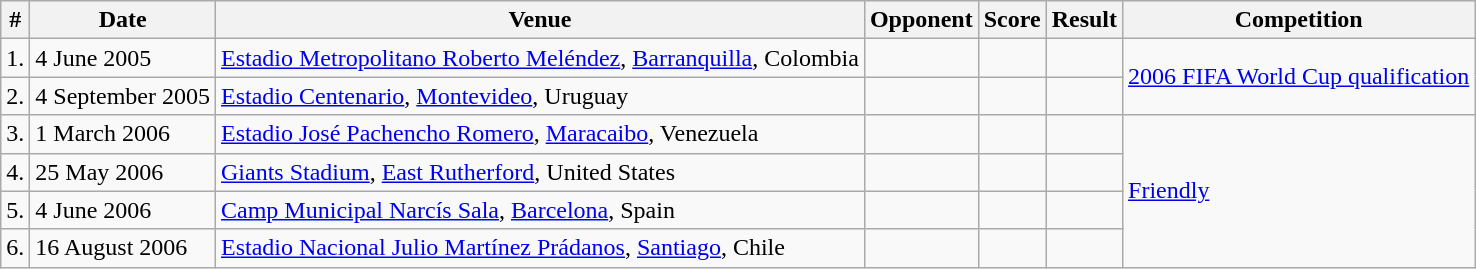<table class="wikitable collapsible">
<tr>
<th>#</th>
<th>Date</th>
<th>Venue</th>
<th>Opponent</th>
<th>Score</th>
<th>Result</th>
<th>Competition</th>
</tr>
<tr>
<td>1.</td>
<td>4 June 2005</td>
<td><a href='#'>Estadio Metropolitano Roberto Meléndez</a>, <a href='#'>Barranquilla</a>, Colombia</td>
<td></td>
<td></td>
<td></td>
<td rowspan=2><a href='#'>2006 FIFA World Cup qualification</a></td>
</tr>
<tr>
<td>2.</td>
<td>4 September 2005</td>
<td><a href='#'>Estadio Centenario</a>, <a href='#'>Montevideo</a>, Uruguay</td>
<td></td>
<td></td>
<td></td>
</tr>
<tr>
<td>3.</td>
<td>1 March 2006</td>
<td><a href='#'>Estadio José Pachencho Romero</a>, <a href='#'>Maracaibo</a>, Venezuela</td>
<td></td>
<td></td>
<td></td>
<td rowspan="4"><a href='#'>Friendly</a></td>
</tr>
<tr>
<td>4.</td>
<td>25 May 2006</td>
<td><a href='#'>Giants Stadium</a>, <a href='#'>East Rutherford</a>, United States</td>
<td></td>
<td></td>
<td></td>
</tr>
<tr>
<td>5.</td>
<td>4 June 2006</td>
<td><a href='#'>Camp Municipal Narcís Sala</a>, <a href='#'>Barcelona</a>, Spain</td>
<td></td>
<td></td>
<td></td>
</tr>
<tr>
<td>6.</td>
<td>16 August 2006</td>
<td><a href='#'>Estadio Nacional Julio Martínez Prádanos</a>, <a href='#'>Santiago</a>, Chile</td>
<td></td>
<td></td>
<td></td>
</tr>
</table>
